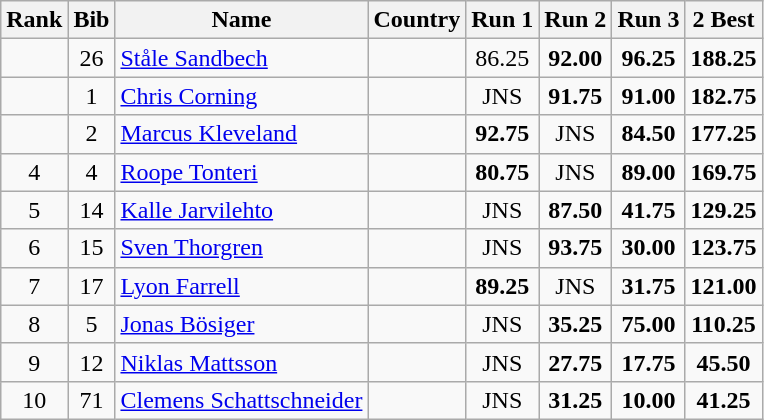<table class="wikitable sortable" style="text-align:center">
<tr>
<th>Rank</th>
<th>Bib</th>
<th>Name</th>
<th>Country</th>
<th>Run 1</th>
<th>Run 2</th>
<th>Run 3</th>
<th>2 Best</th>
</tr>
<tr>
<td></td>
<td>26</td>
<td align=left><a href='#'>Ståle Sandbech</a></td>
<td align=left></td>
<td>86.25</td>
<td><strong>92.00</strong></td>
<td><strong>96.25</strong></td>
<td><strong>188.25</strong></td>
</tr>
<tr>
<td></td>
<td>1</td>
<td align=left><a href='#'>Chris Corning</a></td>
<td align=left></td>
<td>JNS</td>
<td><strong>91.75</strong></td>
<td><strong>91.00</strong></td>
<td><strong>182.75</strong></td>
</tr>
<tr>
<td></td>
<td>2</td>
<td align=left><a href='#'>Marcus Kleveland</a></td>
<td align=left></td>
<td><strong>92.75</strong></td>
<td>JNS</td>
<td><strong>84.50</strong></td>
<td><strong>177.25</strong></td>
</tr>
<tr>
<td>4</td>
<td>4</td>
<td align=left><a href='#'>Roope Tonteri</a></td>
<td align=left></td>
<td><strong>80.75</strong></td>
<td>JNS</td>
<td><strong>89.00</strong></td>
<td><strong>169.75</strong></td>
</tr>
<tr>
<td>5</td>
<td>14</td>
<td align=left><a href='#'>Kalle Jarvilehto</a></td>
<td align=left></td>
<td>JNS</td>
<td><strong>87.50</strong></td>
<td><strong>41.75</strong></td>
<td><strong>129.25</strong></td>
</tr>
<tr>
<td>6</td>
<td>15</td>
<td align=left><a href='#'>Sven Thorgren</a></td>
<td align=left></td>
<td>JNS</td>
<td><strong>93.75</strong></td>
<td><strong>30.00</strong></td>
<td><strong>123.75</strong></td>
</tr>
<tr>
<td>7</td>
<td>17</td>
<td align=left><a href='#'>Lyon Farrell</a></td>
<td align=left></td>
<td><strong>89.25</strong></td>
<td>JNS</td>
<td><strong>31.75</strong></td>
<td><strong>121.00</strong></td>
</tr>
<tr>
<td>8</td>
<td>5</td>
<td align=left><a href='#'>Jonas Bösiger</a></td>
<td align=left></td>
<td>JNS</td>
<td><strong>35.25</strong></td>
<td><strong>75.00</strong></td>
<td><strong>110.25</strong></td>
</tr>
<tr>
<td>9</td>
<td>12</td>
<td align=left><a href='#'>Niklas Mattsson</a></td>
<td align=left></td>
<td>JNS</td>
<td><strong>27.75</strong></td>
<td><strong>17.75</strong></td>
<td><strong>45.50</strong></td>
</tr>
<tr>
<td>10</td>
<td>71</td>
<td align=left><a href='#'>Clemens Schattschneider</a></td>
<td align=left></td>
<td>JNS</td>
<td><strong>31.25</strong></td>
<td><strong>10.00</strong></td>
<td><strong>41.25</strong></td>
</tr>
</table>
